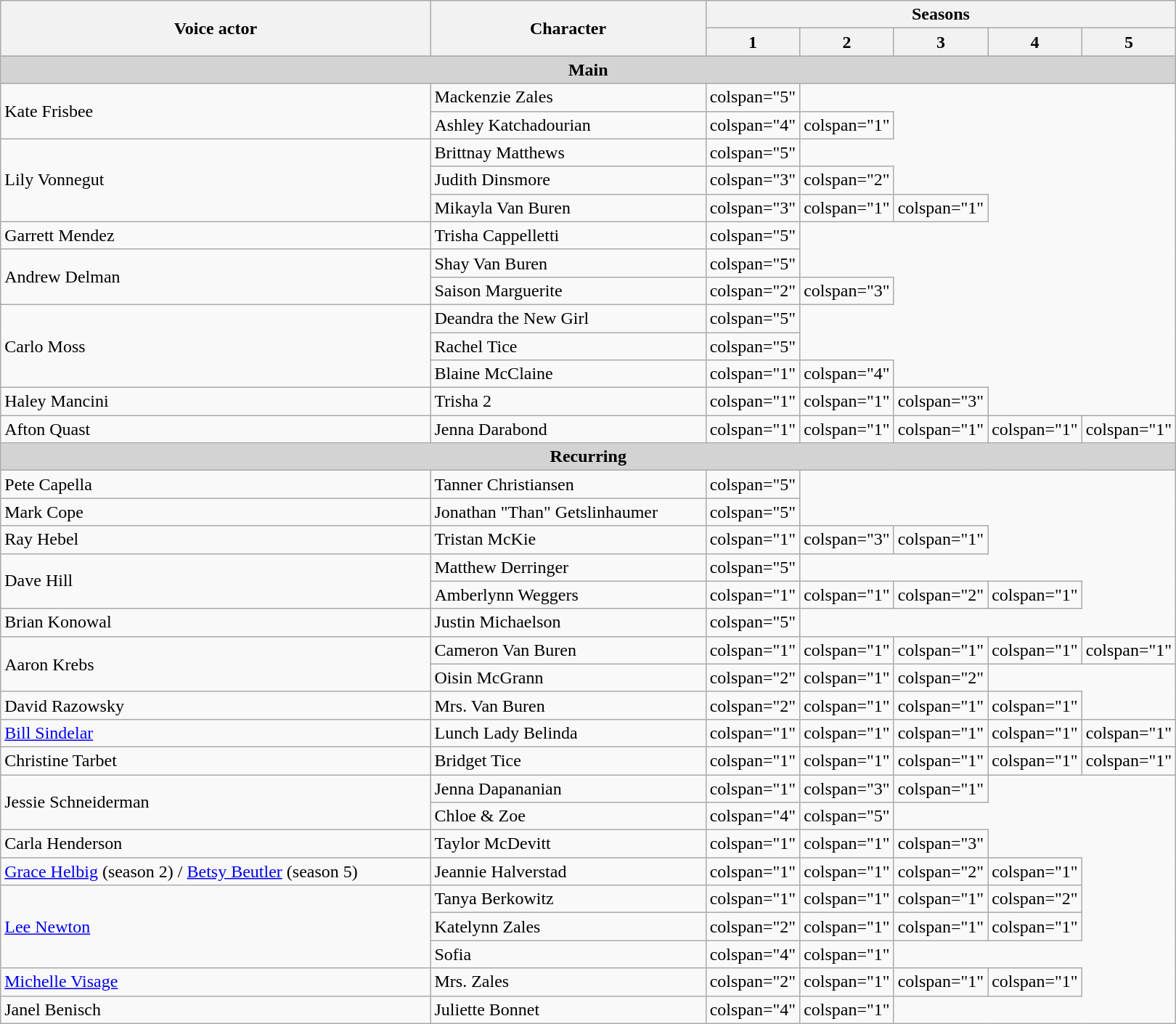<table class="wikitable plainrowheaders">
<tr>
<th scope="col" rowspan="2">Voice actor</th>
<th scope="col" rowspan="2">Character</th>
<th scope="col" colspan="5">Seasons</th>
</tr>
<tr>
<th scope="col" style="width:8%;">1</th>
<th scope="col" style="width:8%;">2</th>
<th scope="col" style="width:8%;">3</th>
<th scope="col" style="width:8%;">4</th>
<th scope="col" style="width:8%;">5</th>
</tr>
<tr>
<th colspan="8" style="background-color:#d3d3d3;">Main</th>
</tr>
<tr>
<td rowspan="2" scope="row">Kate Frisbee</td>
<td>Mackenzie Zales</td>
<td>colspan="5" </td>
</tr>
<tr>
<td>Ashley Katchadourian</td>
<td>colspan="4" </td>
<td>colspan="1" </td>
</tr>
<tr>
<td rowspan="3" scope="row">Lily Vonnegut</td>
<td>Brittnay Matthews</td>
<td>colspan="5" </td>
</tr>
<tr>
<td>Judith Dinsmore</td>
<td>colspan="3" </td>
<td>colspan="2" </td>
</tr>
<tr>
<td>Mikayla Van Buren</td>
<td>colspan="3" </td>
<td>colspan="1" </td>
<td>colspan="1" </td>
</tr>
<tr>
<td scope="row">Garrett Mendez</td>
<td>Trisha Cappelletti</td>
<td>colspan="5" </td>
</tr>
<tr>
<td rowspan="2">Andrew Delman</td>
<td>Shay Van Buren</td>
<td>colspan="5" </td>
</tr>
<tr>
<td>Saison Marguerite</td>
<td>colspan="2" </td>
<td>colspan="3" </td>
</tr>
<tr>
<td rowspan="3" scope="row">Carlo Moss</td>
<td>Deandra the New Girl</td>
<td>colspan="5" </td>
</tr>
<tr>
<td>Rachel Tice</td>
<td>colspan="5" </td>
</tr>
<tr>
<td>Blaine McClaine</td>
<td>colspan="1" </td>
<td>colspan="4" </td>
</tr>
<tr>
<td scope="row">Haley Mancini</td>
<td>Trisha 2</td>
<td>colspan="1" </td>
<td>colspan="1" </td>
<td>colspan="3" </td>
</tr>
<tr>
<td scope="row">Afton Quast</td>
<td>Jenna Darabond</td>
<td>colspan="1" </td>
<td>colspan="1" </td>
<td>colspan="1" </td>
<td>colspan="1" </td>
<td>colspan="1" </td>
</tr>
<tr>
<th colspan="8" style="background-color:#d3d3d3;">Recurring</th>
</tr>
<tr>
<td scope="row">Pete Capella</td>
<td>Tanner Christiansen</td>
<td>colspan="5" </td>
</tr>
<tr>
<td scope="row">Mark Cope</td>
<td>Jonathan "Than" Getslinhaumer</td>
<td>colspan="5" </td>
</tr>
<tr>
<td scope="row">Ray Hebel</td>
<td>Tristan McKie</td>
<td>colspan="1" </td>
<td>colspan="3" </td>
<td>colspan="1" </td>
</tr>
<tr>
<td rowspan="2">Dave Hill</td>
<td>Matthew Derringer</td>
<td>colspan="5" </td>
</tr>
<tr>
<td>Amberlynn Weggers</td>
<td>colspan="1" </td>
<td>colspan="1" </td>
<td>colspan="2" </td>
<td>colspan="1" </td>
</tr>
<tr>
<td scope="row">Brian Konowal</td>
<td>Justin Michaelson</td>
<td>colspan="5" </td>
</tr>
<tr>
<td rowspan="2">Aaron Krebs</td>
<td>Cameron Van Buren</td>
<td>colspan="1" </td>
<td>colspan="1" </td>
<td>colspan="1" </td>
<td>colspan="1" </td>
<td>colspan="1" </td>
</tr>
<tr>
<td>Oisin McGrann</td>
<td>colspan="2" </td>
<td>colspan="1" </td>
<td>colspan="2" </td>
</tr>
<tr>
<td scope="row">David Razowsky</td>
<td>Mrs. Van Buren</td>
<td>colspan="2" </td>
<td>colspan="1" </td>
<td>colspan="1" </td>
<td>colspan="1" </td>
</tr>
<tr>
<td scope="row"><a href='#'>Bill Sindelar</a></td>
<td>Lunch Lady Belinda</td>
<td>colspan="1" </td>
<td>colspan="1" </td>
<td>colspan="1" </td>
<td>colspan="1" </td>
<td>colspan="1" </td>
</tr>
<tr>
<td scope="row">Christine Tarbet</td>
<td>Bridget Tice</td>
<td>colspan="1" </td>
<td>colspan="1" </td>
<td>colspan="1" </td>
<td>colspan="1" </td>
<td>colspan="1" </td>
</tr>
<tr>
<td rowspan="2">Jessie Schneiderman</td>
<td>Jenna Dapananian</td>
<td>colspan="1" </td>
<td>colspan="3" </td>
<td>colspan="1" </td>
</tr>
<tr>
<td>Chloe & Zoe</td>
<td>colspan="4" </td>
<td>colspan="5" </td>
</tr>
<tr>
<td scope="row">Carla Henderson</td>
<td>Taylor McDevitt</td>
<td>colspan="1" </td>
<td>colspan="1" </td>
<td>colspan="3" </td>
</tr>
<tr>
<td scope="row"><a href='#'>Grace Helbig</a> (season 2) / <a href='#'>Betsy Beutler</a> (season 5)</td>
<td>Jeannie Halverstad</td>
<td>colspan="1" </td>
<td>colspan="1" </td>
<td>colspan="2" </td>
<td>colspan="1" </td>
</tr>
<tr>
<td rowspan="3"><a href='#'>Lee Newton</a></td>
<td>Tanya Berkowitz</td>
<td>colspan="1" </td>
<td>colspan="1" </td>
<td>colspan="1" </td>
<td>colspan="2" </td>
</tr>
<tr>
<td>Katelynn Zales</td>
<td>colspan="2" </td>
<td>colspan="1" </td>
<td>colspan="1" </td>
<td>colspan="1" </td>
</tr>
<tr>
<td>Sofia</td>
<td>colspan="4" </td>
<td>colspan="1" </td>
</tr>
<tr>
<td scope="row"><a href='#'>Michelle Visage</a></td>
<td>Mrs. Zales</td>
<td>colspan="2" </td>
<td>colspan="1" </td>
<td>colspan="1" </td>
<td>colspan="1" </td>
</tr>
<tr>
<td scope="row">Janel Benisch</td>
<td>Juliette Bonnet</td>
<td>colspan="4" </td>
<td>colspan="1" </td>
</tr>
</table>
